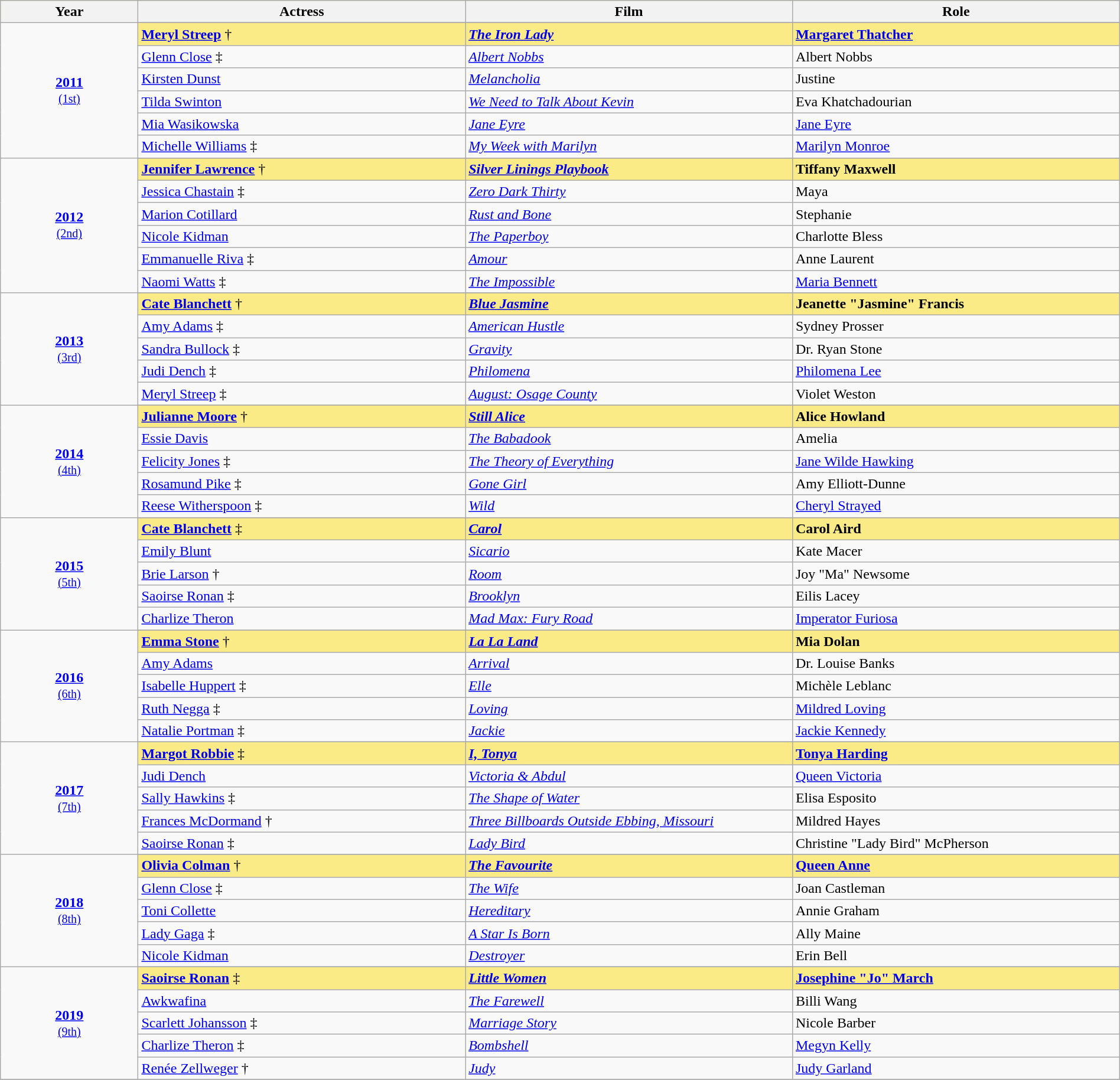<table class="wikitable" style="width:100%">
<tr style="background:#faeb86;">
<th style="width:8%;">Year</th>
<th style="width:19%;">Actress</th>
<th style="width:19%;">Film</th>
<th style="width:19%;">Role</th>
</tr>
<tr>
<td rowspan=7 style="text-align:center"><strong><a href='#'>2011</a></strong><br><small><a href='#'>(1st)</a></small></td>
</tr>
<tr style="background:#FAEB86;">
<td><strong><a href='#'>Meryl Streep</a></strong> †</td>
<td><strong><em><a href='#'>The Iron Lady</a></em></strong></td>
<td><strong><a href='#'>Margaret Thatcher</a></strong></td>
</tr>
<tr>
<td><a href='#'>Glenn Close</a> ‡</td>
<td><em><a href='#'>Albert Nobbs</a></em></td>
<td>Albert Nobbs</td>
</tr>
<tr>
<td><a href='#'>Kirsten Dunst</a></td>
<td><em><a href='#'>Melancholia</a></em></td>
<td>Justine</td>
</tr>
<tr>
<td><a href='#'>Tilda Swinton</a></td>
<td><em><a href='#'>We Need to Talk About Kevin</a></em></td>
<td>Eva Khatchadourian</td>
</tr>
<tr>
<td><a href='#'>Mia Wasikowska</a></td>
<td><em><a href='#'>Jane Eyre</a></em></td>
<td><a href='#'>Jane Eyre</a></td>
</tr>
<tr>
<td><a href='#'>Michelle Williams</a> ‡</td>
<td><em><a href='#'>My Week with Marilyn</a></em></td>
<td><a href='#'>Marilyn Monroe</a></td>
</tr>
<tr>
<td rowspan=7 style="text-align:center"><strong><a href='#'>2012</a></strong><br><small><a href='#'>(2nd)</a></small></td>
</tr>
<tr style="background:#FAEB86;">
<td><strong><a href='#'>Jennifer Lawrence</a></strong> †</td>
<td><strong><em><a href='#'>Silver Linings Playbook</a></em></strong></td>
<td><strong>Tiffany Maxwell</strong></td>
</tr>
<tr>
<td><a href='#'>Jessica Chastain</a> ‡</td>
<td><em><a href='#'>Zero Dark Thirty</a></em></td>
<td>Maya</td>
</tr>
<tr>
<td><a href='#'>Marion Cotillard</a></td>
<td><em><a href='#'>Rust and Bone</a></em></td>
<td>Stephanie</td>
</tr>
<tr>
<td><a href='#'>Nicole Kidman</a></td>
<td><em><a href='#'>The Paperboy</a></em></td>
<td>Charlotte Bless</td>
</tr>
<tr>
<td><a href='#'>Emmanuelle Riva</a> ‡</td>
<td><em><a href='#'>Amour</a></em></td>
<td>Anne Laurent</td>
</tr>
<tr>
<td><a href='#'>Naomi Watts</a> ‡</td>
<td><em><a href='#'>The Impossible</a></em></td>
<td><a href='#'>Maria Bennett</a></td>
</tr>
<tr>
<td rowspan=6 style="text-align:center"><strong><a href='#'>2013</a></strong><br><small><a href='#'>(3rd)</a></small></td>
</tr>
<tr style="background:#FAEB86;">
<td><strong><a href='#'>Cate Blanchett</a></strong> †</td>
<td><strong><em><a href='#'>Blue Jasmine</a></em></strong></td>
<td><strong>Jeanette "Jasmine" Francis</strong></td>
</tr>
<tr>
<td><a href='#'>Amy Adams</a> ‡</td>
<td><em><a href='#'>American Hustle</a></em></td>
<td>Sydney Prosser</td>
</tr>
<tr>
<td><a href='#'>Sandra Bullock</a> ‡</td>
<td><em><a href='#'>Gravity</a></em></td>
<td>Dr. Ryan Stone</td>
</tr>
<tr>
<td><a href='#'>Judi Dench</a> ‡</td>
<td><em><a href='#'>Philomena</a></em></td>
<td><a href='#'>Philomena Lee</a></td>
</tr>
<tr>
<td><a href='#'>Meryl Streep</a> ‡</td>
<td><em><a href='#'>August: Osage County</a></em></td>
<td>Violet Weston</td>
</tr>
<tr>
<td rowspan=6 style="text-align:center"><strong><a href='#'>2014</a></strong><br><small><a href='#'>(4th)</a></small></td>
</tr>
<tr style="background:#FAEB86;">
<td><strong><a href='#'>Julianne Moore</a></strong> †</td>
<td><strong><em><a href='#'>Still Alice</a></em></strong></td>
<td><strong>Alice Howland</strong></td>
</tr>
<tr>
<td><a href='#'>Essie Davis</a></td>
<td><em><a href='#'>The Babadook</a></em></td>
<td>Amelia</td>
</tr>
<tr>
<td><a href='#'>Felicity Jones</a> ‡</td>
<td><em><a href='#'>The Theory of Everything</a></em></td>
<td><a href='#'>Jane Wilde Hawking</a></td>
</tr>
<tr>
<td><a href='#'>Rosamund Pike</a> ‡</td>
<td><em><a href='#'>Gone Girl</a></em></td>
<td>Amy Elliott-Dunne</td>
</tr>
<tr>
<td><a href='#'>Reese Witherspoon</a> ‡</td>
<td><em><a href='#'>Wild</a></em></td>
<td><a href='#'>Cheryl Strayed</a></td>
</tr>
<tr>
<td rowspan=6 style="text-align:center"><strong><a href='#'>2015</a></strong><br><small><a href='#'>(5th)</a></small></td>
</tr>
<tr style="background:#FAEB86;">
<td><strong><a href='#'>Cate Blanchett</a></strong> ‡</td>
<td><strong><em><a href='#'>Carol</a></em></strong></td>
<td><strong>Carol Aird</strong></td>
</tr>
<tr>
<td><a href='#'>Emily Blunt</a></td>
<td><em><a href='#'>Sicario</a></em></td>
<td>Kate Macer</td>
</tr>
<tr>
<td><a href='#'>Brie Larson</a> †</td>
<td><em><a href='#'>Room</a></em></td>
<td>Joy "Ma" Newsome</td>
</tr>
<tr>
<td><a href='#'>Saoirse Ronan</a> ‡</td>
<td><em><a href='#'>Brooklyn</a></em></td>
<td>Eilis Lacey</td>
</tr>
<tr>
<td><a href='#'>Charlize Theron</a></td>
<td><em><a href='#'>Mad Max: Fury Road</a></em></td>
<td><a href='#'>Imperator Furiosa</a></td>
</tr>
<tr>
<td rowspan=6 style="text-align:center"><strong><a href='#'>2016</a></strong><br><small><a href='#'>(6th)</a></small></td>
</tr>
<tr style="background:#FAEB86;">
<td><strong><a href='#'>Emma Stone</a></strong> †</td>
<td><strong><em><a href='#'>La La Land</a></em></strong></td>
<td><strong>Mia Dolan</strong></td>
</tr>
<tr>
<td><a href='#'>Amy Adams</a></td>
<td><em><a href='#'>Arrival</a></em></td>
<td>Dr. Louise Banks</td>
</tr>
<tr>
<td><a href='#'>Isabelle Huppert</a> ‡</td>
<td><em><a href='#'>Elle</a></em></td>
<td>Michèle Leblanc</td>
</tr>
<tr>
<td><a href='#'>Ruth Negga</a> ‡</td>
<td><em><a href='#'>Loving</a></em></td>
<td><a href='#'>Mildred Loving</a></td>
</tr>
<tr>
<td><a href='#'>Natalie Portman</a> ‡</td>
<td><em><a href='#'>Jackie</a></em></td>
<td><a href='#'>Jackie Kennedy</a></td>
</tr>
<tr>
<td rowspan=6 style="text-align:center"><strong><a href='#'>2017</a></strong><br><small><a href='#'>(7th)</a></small></td>
</tr>
<tr style="background:#FAEB86;">
<td><strong><a href='#'>Margot Robbie</a></strong> ‡</td>
<td><strong><em><a href='#'>I, Tonya</a></em></strong></td>
<td><strong><a href='#'>Tonya Harding</a></strong></td>
</tr>
<tr>
<td><a href='#'>Judi Dench</a></td>
<td><em><a href='#'>Victoria & Abdul</a></em></td>
<td><a href='#'>Queen Victoria</a></td>
</tr>
<tr>
<td><a href='#'>Sally Hawkins</a> ‡</td>
<td><em><a href='#'>The Shape of Water</a></em></td>
<td>Elisa Esposito</td>
</tr>
<tr>
<td><a href='#'>Frances McDormand</a> †</td>
<td><em><a href='#'>Three Billboards Outside Ebbing, Missouri</a></em></td>
<td>Mildred Hayes</td>
</tr>
<tr>
<td><a href='#'>Saoirse Ronan</a> ‡</td>
<td><em><a href='#'>Lady Bird</a></em></td>
<td>Christine "Lady Bird" McPherson</td>
</tr>
<tr>
<td rowspan=6 style="text-align:center"><strong><a href='#'>2018</a></strong><br><small><a href='#'>(8th)</a></small></td>
</tr>
<tr style="background:#FAEB86;">
<td><strong><a href='#'>Olivia Colman</a></strong> †</td>
<td><strong><em><a href='#'>The Favourite</a></em></strong></td>
<td><strong><a href='#'>Queen Anne</a></strong></td>
</tr>
<tr>
<td><a href='#'>Glenn Close</a> ‡</td>
<td><em><a href='#'>The Wife</a></em></td>
<td>Joan Castleman</td>
</tr>
<tr>
<td><a href='#'>Toni Collette</a></td>
<td><em><a href='#'>Hereditary</a></em></td>
<td>Annie Graham</td>
</tr>
<tr>
<td><a href='#'>Lady Gaga</a> ‡</td>
<td><em><a href='#'>A Star Is Born</a></em></td>
<td>Ally Maine</td>
</tr>
<tr>
<td><a href='#'>Nicole Kidman</a></td>
<td><em><a href='#'>Destroyer</a></em></td>
<td>Erin Bell</td>
</tr>
<tr>
<td rowspan=6 style="text-align:center"><strong><a href='#'>2019</a></strong><br><small><a href='#'>(9th)</a></small></td>
</tr>
<tr style="background:#FAEB86;">
<td><strong><a href='#'>Saoirse Ronan</a></strong> ‡</td>
<td><strong><em><a href='#'>Little Women</a></em></strong></td>
<td><strong><a href='#'>Josephine "Jo" March</a></strong></td>
</tr>
<tr>
<td><a href='#'>Awkwafina</a></td>
<td><em><a href='#'>The Farewell</a></em></td>
<td>Billi Wang</td>
</tr>
<tr>
<td><a href='#'>Scarlett Johansson</a> ‡</td>
<td><em><a href='#'>Marriage Story</a></em></td>
<td>Nicole Barber</td>
</tr>
<tr>
<td><a href='#'>Charlize Theron</a> ‡</td>
<td><em><a href='#'>Bombshell</a></em></td>
<td><a href='#'>Megyn Kelly</a></td>
</tr>
<tr>
<td><a href='#'>Renée Zellweger</a> †</td>
<td><em><a href='#'>Judy</a></em></td>
<td><a href='#'>Judy Garland</a></td>
</tr>
<tr>
</tr>
</table>
